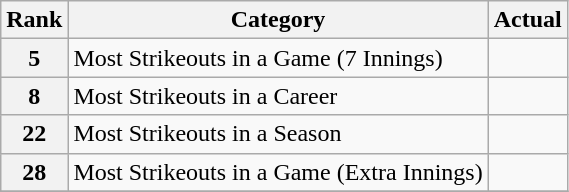<table class="wikitable">
<tr>
<th>Rank</th>
<th>Category</th>
<th>Actual</th>
</tr>
<tr>
<th>5</th>
<td>Most Strikeouts in a Game (7 Innings)</td>
<td></td>
</tr>
<tr>
<th>8</th>
<td>Most Strikeouts in a Career</td>
<td></td>
</tr>
<tr>
<th>22</th>
<td>Most Strikeouts in a Season</td>
<td></td>
</tr>
<tr>
<th>28</th>
<td>Most Strikeouts in a Game (Extra Innings)</td>
<td></td>
</tr>
<tr>
</tr>
</table>
